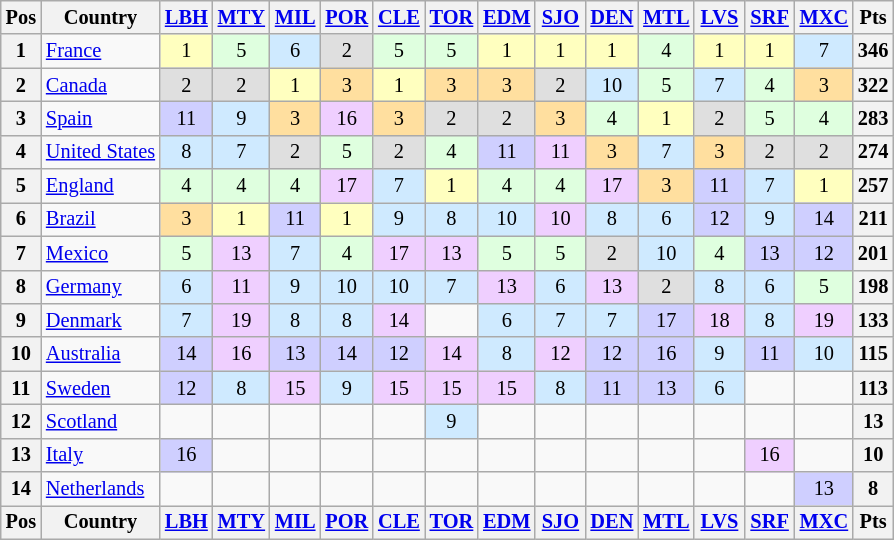<table class="wikitable" style="font-size: 85%;">
<tr valign="top">
<th valign="middle">Pos</th>
<th valign="middle">Country</th>
<th width="27"><a href='#'>LBH</a> </th>
<th width="27"><a href='#'>MTY</a> </th>
<th width="27"><a href='#'>MIL</a> </th>
<th width="27"><a href='#'>POR</a> </th>
<th width="27"><a href='#'>CLE</a> </th>
<th width="27"><a href='#'>TOR</a> </th>
<th width="27"><a href='#'>EDM</a> </th>
<th width="27"><a href='#'>SJO</a> </th>
<th width="27"><a href='#'>DEN</a> </th>
<th width="27"><a href='#'>MTL</a> </th>
<th width="27"><a href='#'>LVS</a> </th>
<th width="27"><a href='#'>SRF</a> </th>
<th width="27"><a href='#'>MXC</a> </th>
<th valign="middle">Pts</th>
</tr>
<tr>
<th>1</th>
<td> <a href='#'>France</a></td>
<td style="background:#ffffbf;" align=center>1</td>
<td style="background:#dfffdf;" align=center>5</td>
<td style="background:#CFEAFF;" align=center>6</td>
<td style="background:#dfdfdf;" align=center>2</td>
<td style="background:#dfffdf;" align=center>5</td>
<td style="background:#dfffdf;" align=center>5</td>
<td style="background:#ffffbf;" align=center>1</td>
<td style="background:#ffffbf;" align=center>1</td>
<td style="background:#ffffbf;" align=center>1</td>
<td style="background:#dfffdf;" align=center>4</td>
<td style="background:#ffffbf;" align=center>1</td>
<td style="background:#ffffbf;" align=center>1</td>
<td style="background:#CFEAFF;" align=center>7</td>
<th>346</th>
</tr>
<tr>
<th>2</th>
<td> <a href='#'>Canada</a></td>
<td style="background:#dfdfdf;" align=center>2</td>
<td style="background:#dfdfdf;" align=center>2</td>
<td style="background:#ffffbf;" align=center>1</td>
<td style="background:#ffdf9f;" align=center>3</td>
<td style="background:#ffffbf;" align=center>1</td>
<td style="background:#ffdf9f;" align=center>3</td>
<td style="background:#ffdf9f;" align=center>3</td>
<td style="background:#dfdfdf;" align=center>2</td>
<td style="background:#CFEAFF;" align=center>10</td>
<td style="background:#dfffdf;" align=center>5</td>
<td style="background:#CFEAFF;" align=center>7</td>
<td style="background:#dfffdf;" align=center>4</td>
<td style="background:#ffdf9f;" align=center>3</td>
<th>322</th>
</tr>
<tr>
<th>3</th>
<td> <a href='#'>Spain</a></td>
<td style="background:#CFCFFF;" align=center>11</td>
<td style="background:#CFEAFF;" align=center>9</td>
<td style="background:#ffdf9f;" align=center>3</td>
<td style="background:#efcfff;" align=center>16</td>
<td style="background:#ffdf9f;" align=center>3</td>
<td style="background:#dfdfdf;" align=center>2</td>
<td style="background:#dfdfdf;" align=center>2</td>
<td style="background:#ffdf9f;" align=center>3</td>
<td style="background:#dfffdf;" align=center>4</td>
<td style="background:#ffffbf;" align=center>1</td>
<td style="background:#dfdfdf;" align=center>2</td>
<td style="background:#dfffdf;" align=center>5</td>
<td style="background:#dfffdf;" align=center>4</td>
<th>283</th>
</tr>
<tr>
<th>4</th>
<td> <a href='#'>United States</a></td>
<td style="background:#CFEAFF;" align=center>8</td>
<td style="background:#CFEAFF;" align=center>7</td>
<td style="background:#dfdfdf;" align=center>2</td>
<td style="background:#dfffdf;" align=center>5</td>
<td style="background:#dfdfdf;" align=center>2</td>
<td style="background:#dfffdf;" align=center>4</td>
<td style="background:#CFCFFF;" align=center>11</td>
<td style="background:#efcfff;" align=center>11</td>
<td style="background:#ffdf9f;" align=center>3</td>
<td style="background:#CFEAFF;" align=center>7</td>
<td style="background:#ffdf9f;" align=center>3</td>
<td style="background:#dfdfdf;" align=center>2</td>
<td style="background:#dfdfdf;" align=center>2</td>
<th>274</th>
</tr>
<tr>
<th>5</th>
<td> <a href='#'>England</a></td>
<td style="background:#dfffdf;" align=center>4</td>
<td style="background:#dfffdf;" align=center>4</td>
<td style="background:#dfffdf;" align=center>4</td>
<td style="background:#efcfff;" align=center>17</td>
<td style="background:#CFEAFF;" align=center>7</td>
<td style="background:#ffffbf;" align=center>1</td>
<td style="background:#dfffdf;" align=center>4</td>
<td style="background:#dfffdf;" align=center>4</td>
<td style="background:#efcfff;" align=center>17</td>
<td style="background:#ffdf9f;" align=center>3</td>
<td style="background:#CFCFFF;" align=center>11</td>
<td style="background:#CFEAFF;" align=center>7</td>
<td style="background:#ffffbf;" align=center>1</td>
<th>257</th>
</tr>
<tr>
<th>6</th>
<td> <a href='#'>Brazil</a></td>
<td style="background:#ffdf9f;" align=center>3</td>
<td style="background:#ffffbf;" align=center>1</td>
<td style="background:#CFCFFF;" align=center>11</td>
<td style="background:#ffffbf;" align=center>1</td>
<td style="background:#CFEAFF;" align=center>9</td>
<td style="background:#CFEAFF;" align=center>8</td>
<td style="background:#CFEAFF;" align=center>10</td>
<td style="background:#efcfff;" align=center>10</td>
<td style="background:#CFEAFF;" align=center>8</td>
<td style="background:#CFEAFF;" align=center>6</td>
<td style="background:#CFCFFF;" align=center>12</td>
<td style="background:#CFEAFF;" align=center>9</td>
<td style="background:#CFCFFF;" align=center>14</td>
<th>211</th>
</tr>
<tr>
<th>7</th>
<td> <a href='#'>Mexico</a></td>
<td style="background:#dfffdf;" align=center>5</td>
<td style="background:#efcfff;" align=center>13</td>
<td style="background:#CFEAFF;" align=center>7</td>
<td style="background:#dfffdf;" align=center>4</td>
<td style="background:#efcfff;" align=center>17</td>
<td style="background:#efcfff;" align=center>13</td>
<td style="background:#dfffdf;" align=center>5</td>
<td style="background:#dfffdf;" align=center>5</td>
<td style="background:#dfdfdf;" align=center>2</td>
<td style="background:#CFEAFF;" align=center>10</td>
<td style="background:#dfffdf;" align=center>4</td>
<td style="background:#CFCFFF;" align=center>13</td>
<td style="background:#CFCFFF;" align=center>12</td>
<th>201</th>
</tr>
<tr>
<th>8</th>
<td> <a href='#'>Germany</a></td>
<td style="background:#CFEAFF;" align=center>6</td>
<td style="background:#efcfff;" align=center>11</td>
<td style="background:#CFEAFF;" align=center>9</td>
<td style="background:#CFEAFF;" align=center>10</td>
<td style="background:#CFEAFF;" align=center>10</td>
<td style="background:#CFEAFF;" align=center>7</td>
<td style="background:#efcfff;" align=center>13</td>
<td style="background:#CFEAFF;" align=center>6</td>
<td style="background:#efcfff;" align=center>13</td>
<td style="background:#dfdfdf;" align=center>2</td>
<td style="background:#CFEAFF;" align=center>8</td>
<td style="background:#CFEAFF;" align=center>6</td>
<td style="background:#dfffdf;" align=center>5</td>
<th>198</th>
</tr>
<tr>
<th>9</th>
<td> <a href='#'>Denmark</a></td>
<td style="background:#CFEAFF;" align=center>7</td>
<td style="background:#efcfff;" align=center>19</td>
<td style="background:#CFEAFF;" align=center>8</td>
<td style="background:#CFEAFF;" align=center>8</td>
<td style="background:#efcfff;" align=center>14</td>
<td></td>
<td style="background:#CFEAFF;" align=center>6</td>
<td style="background:#CFEAFF;" align=center>7</td>
<td style="background:#CFEAFF;" align=center>7</td>
<td style="background:#CFCFFF;" align=center>17</td>
<td style="background:#efcfff;" align=center>18</td>
<td style="background:#CFEAFF;" align=center>8</td>
<td style="background:#efcfff;" align=center>19</td>
<th>133</th>
</tr>
<tr>
<th>10</th>
<td> <a href='#'>Australia</a></td>
<td style="background:#CFCFFF;" align=center>14</td>
<td style="background:#efcfff;" align=center>16</td>
<td style="background:#CFCFFF;" align=center>13</td>
<td style="background:#CFCFFF;" align=center>14</td>
<td style="background:#CFCFFF;" align=center>12</td>
<td style="background:#efcfff;" align=center>14</td>
<td style="background:#CFEAFF;" align=center>8</td>
<td style="background:#efcfff;" align=center>12</td>
<td style="background:#CFCFFF;" align=center>12</td>
<td style="background:#CFCFFF;" align=center>16</td>
<td style="background:#CFEAFF;" align=center>9</td>
<td style="background:#CFCFFF;" align=center>11</td>
<td style="background:#CFEAFF;" align=center>10</td>
<th>115</th>
</tr>
<tr>
<th>11</th>
<td> <a href='#'>Sweden</a></td>
<td style="background:#CFCFFF;" align=center>12</td>
<td style="background:#CFEAFF;" align=center>8</td>
<td style="background:#efcfff;" align=center>15</td>
<td style="background:#CFEAFF;" align=center>9</td>
<td style="background:#efcfff;" align=center>15</td>
<td style="background:#efcfff;" align=center>15</td>
<td style="background:#efcfff;" align=center>15</td>
<td style="background:#CFEAFF;" align=center>8</td>
<td style="background:#CFCFFF;" align=center>11</td>
<td style="background:#CFCFFF;" align=center>13</td>
<td style="background:#CFEAFF;" align=center>6</td>
<td></td>
<td></td>
<th>113</th>
</tr>
<tr>
<th>12</th>
<td> <a href='#'>Scotland</a></td>
<td></td>
<td></td>
<td></td>
<td></td>
<td></td>
<td style="background:#CFEAFF;" align=center>9</td>
<td></td>
<td></td>
<td></td>
<td></td>
<td></td>
<td></td>
<td></td>
<th>13</th>
</tr>
<tr>
<th>13</th>
<td> <a href='#'>Italy</a></td>
<td style="background:#CFCFFF;" align=center>16</td>
<td></td>
<td></td>
<td></td>
<td></td>
<td></td>
<td></td>
<td></td>
<td></td>
<td></td>
<td></td>
<td style="background:#efcfff;" align=center>16</td>
<td></td>
<th>10</th>
</tr>
<tr>
<th>14</th>
<td> <a href='#'>Netherlands</a></td>
<td></td>
<td></td>
<td></td>
<td></td>
<td></td>
<td></td>
<td></td>
<td></td>
<td></td>
<td></td>
<td></td>
<td></td>
<td style="background:#CFCFFF;" align=center>13</td>
<th>8</th>
</tr>
<tr style="background: #f9f9f9;" valign="top">
<th valign="middle">Pos</th>
<th valign="middle">Country</th>
<th width="27"><a href='#'>LBH</a> </th>
<th width="27"><a href='#'>MTY</a> </th>
<th width="27"><a href='#'>MIL</a> </th>
<th width="27"><a href='#'>POR</a> </th>
<th width="27"><a href='#'>CLE</a> </th>
<th width="27"><a href='#'>TOR</a> </th>
<th width="27"><a href='#'>EDM</a> </th>
<th width="27"><a href='#'>SJO</a> </th>
<th width="27"><a href='#'>DEN</a> </th>
<th width="27"><a href='#'>MTL</a> </th>
<th width="27"><a href='#'>LVS</a> </th>
<th width="27"><a href='#'>SRF</a> </th>
<th width="27"><a href='#'>MXC</a> </th>
<th valign="middle">Pts</th>
</tr>
</table>
